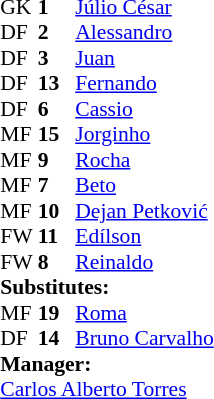<table style="font-size:90%; margin:0.2em auto;" cellspacing="0" cellpadding="0">
<tr>
<th width="25"></th>
<th width="25"></th>
</tr>
<tr>
<td>GK</td>
<td><strong>1</strong></td>
<td> <a href='#'>Júlio César</a></td>
</tr>
<tr>
<td>DF</td>
<td><strong>2</strong></td>
<td> <a href='#'>Alessandro</a></td>
<td></td>
<td></td>
</tr>
<tr>
<td>DF</td>
<td><strong>3</strong></td>
<td> <a href='#'>Juan</a></td>
</tr>
<tr>
<td>DF</td>
<td><strong>13</strong></td>
<td> <a href='#'>Fernando</a></td>
</tr>
<tr>
<td>DF</td>
<td><strong>6</strong></td>
<td> <a href='#'>Cassio</a></td>
</tr>
<tr>
<td>MF</td>
<td><strong>15</strong></td>
<td> <a href='#'>Jorginho</a> </td>
</tr>
<tr>
<td>MF</td>
<td><strong>9</strong></td>
<td> <a href='#'>Rocha</a> </td>
</tr>
<tr>
<td>MF</td>
<td><strong>7</strong></td>
<td> <a href='#'>Beto</a></td>
<td></td>
</tr>
<tr>
<td>MF</td>
<td><strong>10</strong></td>
<td> <a href='#'>Dejan Petković</a></td>
<td></td>
<td></td>
</tr>
<tr>
<td>FW</td>
<td><strong>11</strong></td>
<td> <a href='#'>Edílson</a></td>
</tr>
<tr>
<td>FW</td>
<td><strong>8</strong></td>
<td> <a href='#'>Reinaldo</a></td>
</tr>
<tr>
<td colspan=3><strong>Substitutes:</strong></td>
</tr>
<tr>
<td>MF</td>
<td><strong>19</strong></td>
<td> <a href='#'>Roma</a></td>
<td></td>
<td></td>
</tr>
<tr>
<td>DF</td>
<td><strong>14</strong></td>
<td> <a href='#'>Bruno Carvalho</a></td>
<td></td>
<td></td>
</tr>
<tr>
<td colspan=3><strong>Manager:</strong></td>
</tr>
<tr>
<td colspan=4> <a href='#'>Carlos Alberto Torres</a></td>
</tr>
</table>
